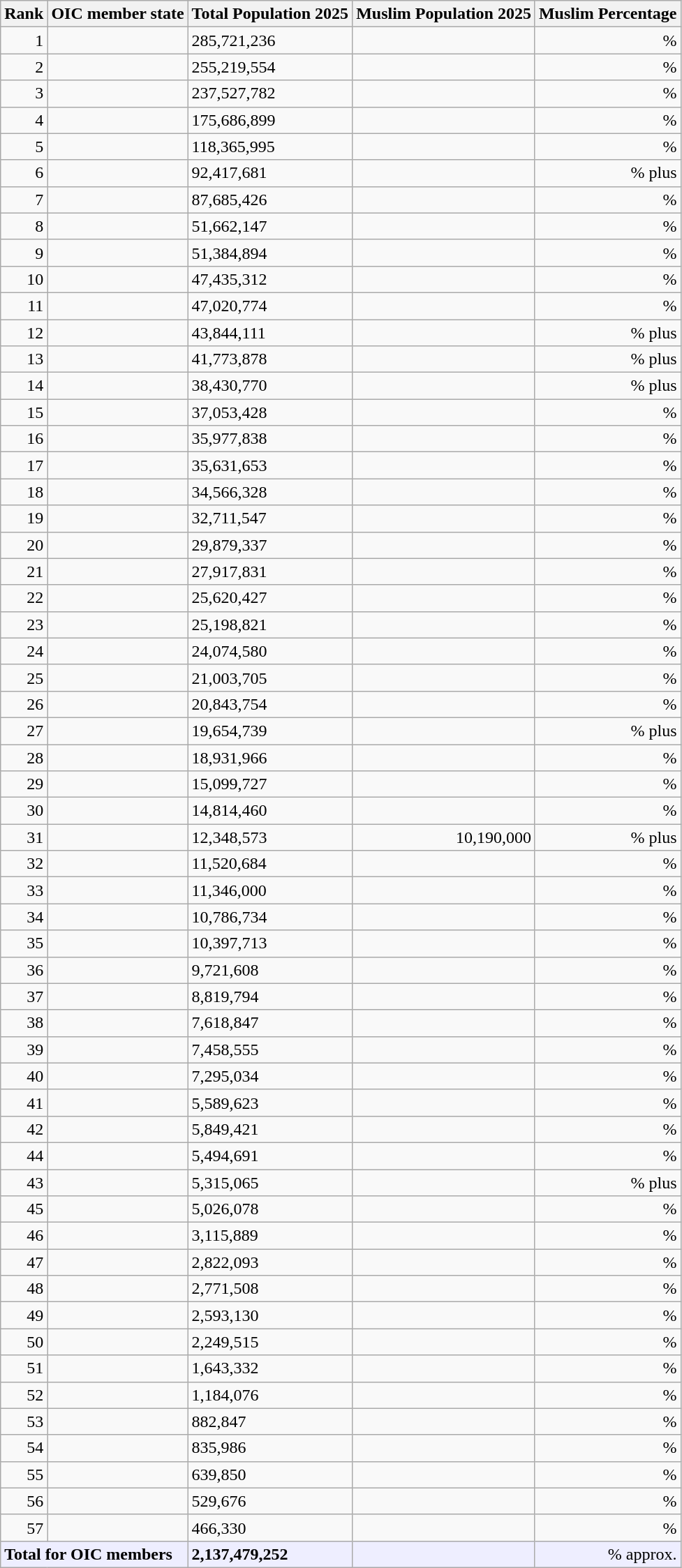<table class="wikitable sortable" style="text-align:right;font-variant-numeric:tabular-nums">
<tr>
<th scope="col">Rank</th>
<th scope="col">OIC member state</th>
<th scope="col">Total Population 2025</th>
<th scope="col">Muslim Population 2025</th>
<th scope="col">Muslim Percentage</th>
</tr>
<tr>
<td>1</td>
<td style="text-align:left"></td>
<td style="text-align:left">285,721,236</td>
<td></td>
<td> %</td>
</tr>
<tr>
<td>2</td>
<td style="text-align:left"></td>
<td style="text-align:left">255,219,554</td>
<td></td>
<td> %</td>
</tr>
<tr>
<td>3</td>
<td style="text-align:left"></td>
<td style="text-align:left">237,527,782</td>
<td></td>
<td> %</td>
</tr>
<tr>
<td>4</td>
<td style="text-align:left"></td>
<td style="text-align:left">175,686,899</td>
<td></td>
<td> %</td>
</tr>
<tr>
<td>5</td>
<td style="text-align:left"></td>
<td style="text-align:left">118,365,995</td>
<td></td>
<td> %</td>
</tr>
<tr>
<td>6</td>
<td style="text-align:left"></td>
<td style="text-align:left">92,417,681</td>
<td></td>
<td> % plus</td>
</tr>
<tr>
<td>7</td>
<td style="text-align:left"></td>
<td style="text-align:left">87,685,426</td>
<td></td>
<td> %</td>
</tr>
<tr>
<td>8</td>
<td style="text-align:left"></td>
<td style="text-align:left">51,662,147</td>
<td></td>
<td> %</td>
</tr>
<tr>
<td>9</td>
<td style="text-align:left"></td>
<td style="text-align:left">51,384,894</td>
<td></td>
<td> %</td>
</tr>
<tr>
<td>10</td>
<td style="text-align:left"></td>
<td style="text-align:left">47,435,312</td>
<td></td>
<td> %</td>
</tr>
<tr>
<td>11</td>
<td style="text-align:left"></td>
<td style="text-align:left">47,020,774</td>
<td></td>
<td> %</td>
</tr>
<tr>
<td>12</td>
<td style="text-align:left"></td>
<td style="text-align:left">43,844,111</td>
<td></td>
<td> % plus</td>
</tr>
<tr>
<td>13</td>
<td style="text-align:left"></td>
<td style="text-align:left">41,773,878</td>
<td></td>
<td> % plus</td>
</tr>
<tr>
<td>14</td>
<td style="text-align:left"></td>
<td style="text-align:left">38,430,770</td>
<td></td>
<td> % plus</td>
</tr>
<tr>
<td>15</td>
<td style="text-align:left"></td>
<td style="text-align:left">37,053,428</td>
<td></td>
<td> %</td>
</tr>
<tr>
<td>16</td>
<td style="text-align:left"></td>
<td style="text-align:left">35,977,838</td>
<td></td>
<td> %</td>
</tr>
<tr>
<td>17</td>
<td style="text-align:left"></td>
<td style="text-align:left">35,631,653</td>
<td></td>
<td> %</td>
</tr>
<tr>
<td>18</td>
<td style="text-align:left"></td>
<td style="text-align:left">34,566,328</td>
<td></td>
<td> %</td>
</tr>
<tr>
<td>19</td>
<td style="text-align:left"></td>
<td style="text-align:left">32,711,547</td>
<td></td>
<td> %</td>
</tr>
<tr>
<td>20</td>
<td style="text-align:left"></td>
<td style="text-align:left">29,879,337</td>
<td></td>
<td> %</td>
</tr>
<tr>
<td>21</td>
<td style="text-align:left"></td>
<td style="text-align:left">27,917,831</td>
<td></td>
<td> %</td>
</tr>
<tr>
<td>22</td>
<td style="text-align:left"></td>
<td style="text-align:left">25,620,427</td>
<td></td>
<td> %</td>
</tr>
<tr>
<td>23</td>
<td style="text-align:left"></td>
<td style="text-align:left">25,198,821</td>
<td></td>
<td> %</td>
</tr>
<tr>
<td>24</td>
<td style="text-align:left"></td>
<td style="text-align:left">24,074,580</td>
<td></td>
<td> %</td>
</tr>
<tr>
<td>25</td>
<td style="text-align:left"></td>
<td style="text-align:left">21,003,705</td>
<td></td>
<td> %</td>
</tr>
<tr>
<td>26</td>
<td style="text-align:left"></td>
<td style="text-align:left">20,843,754</td>
<td></td>
<td> %</td>
</tr>
<tr>
<td>27</td>
<td style="text-align:left"></td>
<td style="text-align:left">19,654,739</td>
<td></td>
<td> % plus</td>
</tr>
<tr>
<td>28</td>
<td style="text-align:left"></td>
<td style="text-align:left">18,931,966</td>
<td></td>
<td> %</td>
</tr>
<tr>
<td>29</td>
<td style="text-align:left"></td>
<td style="text-align:left">15,099,727</td>
<td></td>
<td> %</td>
</tr>
<tr>
<td>30</td>
<td style="text-align:left"></td>
<td style="text-align:left">14,814,460</td>
<td></td>
<td> %</td>
</tr>
<tr>
<td>31</td>
<td style="text-align:left"></td>
<td style="text-align:left">12,348,573</td>
<td>10,190,000</td>
<td> % plus</td>
</tr>
<tr>
<td>32</td>
<td style="text-align:left"></td>
<td style="text-align:left">11,520,684</td>
<td></td>
<td> %</td>
</tr>
<tr>
<td>33</td>
<td style="text-align:left"></td>
<td style="text-align:left">11,346,000</td>
<td></td>
<td> %</td>
</tr>
<tr>
<td>34</td>
<td style="text-align:left"></td>
<td style="text-align:left">10,786,734</td>
<td></td>
<td> %</td>
</tr>
<tr>
<td>35</td>
<td style="text-align:left"></td>
<td style="text-align:left">10,397,713</td>
<td></td>
<td> %</td>
</tr>
<tr>
<td>36</td>
<td style="text-align:left"></td>
<td style="text-align:left">9,721,608</td>
<td></td>
<td> %</td>
</tr>
<tr>
<td>37</td>
<td style="text-align:left"></td>
<td style="text-align:left">8,819,794</td>
<td></td>
<td> %</td>
</tr>
<tr>
<td>38</td>
<td style="text-align:left"></td>
<td style="text-align:left">7,618,847</td>
<td></td>
<td> %</td>
</tr>
<tr>
<td>39</td>
<td style="text-align:left"></td>
<td style="text-align:left">7,458,555</td>
<td></td>
<td> %</td>
</tr>
<tr>
<td>40</td>
<td style="text-align:left"></td>
<td style="text-align:left">7,295,034</td>
<td></td>
<td> %</td>
</tr>
<tr>
<td>41</td>
<td style="text-align:left"></td>
<td style="text-align:left">5,589,623</td>
<td></td>
<td> %</td>
</tr>
<tr>
<td>42</td>
<td style="text-align:left"></td>
<td style="text-align:left">5,849,421</td>
<td></td>
<td> %</td>
</tr>
<tr>
<td>44</td>
<td style="text-align:left"></td>
<td style="text-align:left">5,494,691</td>
<td></td>
<td> %</td>
</tr>
<tr>
<td>43</td>
<td style="text-align:left"></td>
<td style="text-align:left">5,315,065</td>
<td></td>
<td> % plus</td>
</tr>
<tr>
<td>45</td>
<td style="text-align:left"></td>
<td style="text-align:left">5,026,078</td>
<td></td>
<td> %</td>
</tr>
<tr>
<td>46</td>
<td style="text-align:left"></td>
<td style="text-align:left">3,115,889</td>
<td></td>
<td> %</td>
</tr>
<tr>
<td>47</td>
<td style="text-align:left"></td>
<td style="text-align:left">2,822,093</td>
<td></td>
<td> %</td>
</tr>
<tr>
<td>48</td>
<td style="text-align:left"></td>
<td style="text-align:left">2,771,508</td>
<td></td>
<td> %</td>
</tr>
<tr>
<td>49</td>
<td style="text-align:left"></td>
<td style="text-align:left">2,593,130</td>
<td></td>
<td> %</td>
</tr>
<tr>
<td>50</td>
<td style="text-align:left"></td>
<td style="text-align:left">2,249,515</td>
<td></td>
<td> %</td>
</tr>
<tr>
<td>51</td>
<td style="text-align:left"></td>
<td style="text-align:left">1,643,332</td>
<td></td>
<td> %</td>
</tr>
<tr>
<td>52</td>
<td style="text-align:left"></td>
<td style="text-align:left">1,184,076</td>
<td></td>
<td> %</td>
</tr>
<tr>
<td>53</td>
<td style="text-align:left"></td>
<td style="text-align:left">882,847</td>
<td></td>
<td> %</td>
</tr>
<tr>
<td>54</td>
<td style="text-align:left"></td>
<td style="text-align:left">835,986</td>
<td></td>
<td> %</td>
</tr>
<tr>
<td>55</td>
<td style="text-align:left"></td>
<td style="text-align:left">639,850</td>
<td></td>
<td> %</td>
</tr>
<tr>
<td>56</td>
<td style="text-align:left"></td>
<td style="text-align:left">529,676</td>
<td></td>
<td> %</td>
</tr>
<tr>
<td>57</td>
<td style="text-align:left"></td>
<td style="text-align:left">466,330</td>
<td></td>
<td> %</td>
</tr>
<tr class="sortbottom" style="background:#EEF">
<td colspan="2" style="text-align:left"><strong>Total for OIC members</strong></td>
<td style="text-align:left"><strong>2,137,479,252</strong></td>
<td></td>
<td> % approx.</td>
</tr>
</table>
